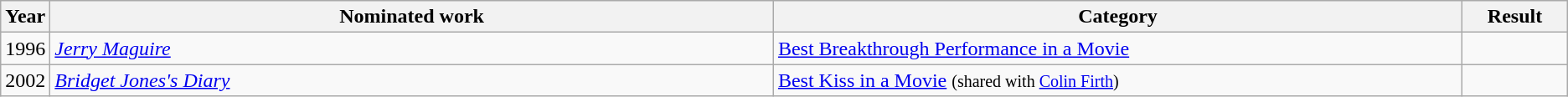<table class="wikitable sortable">
<tr>
<th scope="col" style="width:1em;">Year</th>
<th scope="col" style="width:39em;">Nominated work</th>
<th scope="col" style="width:37em;">Category</th>
<th scope="col" style="width:5em;">Result</th>
</tr>
<tr>
<td>1996</td>
<td><em><a href='#'>Jerry Maguire</a></em></td>
<td><a href='#'>Best Breakthrough Performance in a Movie</a></td>
<td></td>
</tr>
<tr>
<td>2002</td>
<td><em><a href='#'>Bridget Jones's Diary</a></em></td>
<td><a href='#'>Best Kiss in a Movie</a> <small>(shared with <a href='#'>Colin Firth</a>)</small></td>
<td></td>
</tr>
</table>
